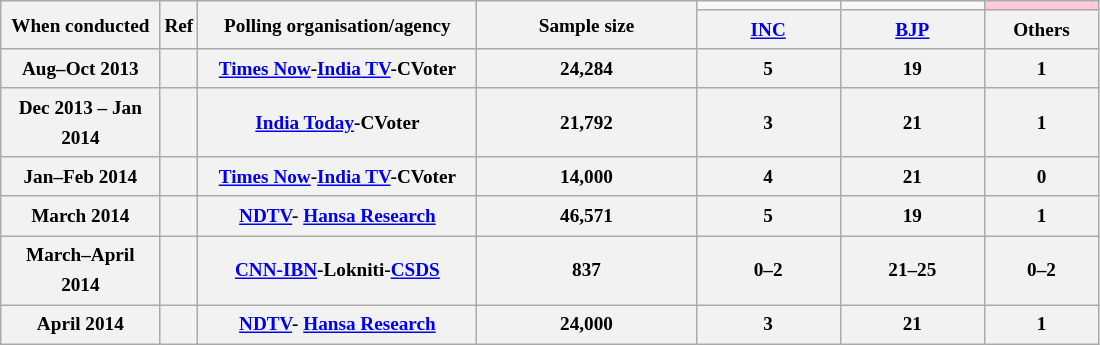<table class="wikitable" style="text-align:center;font-size:80%;line-height:20px;">
<tr>
<th class="wikitable" rowspan="2" width="100px">When conducted</th>
<th class="wikitable" rowspan="2" width="10px">Ref</th>
<th class="wikitable" rowspan="2" width="180px">Polling organisation/agency</th>
<th class="wikitable" rowspan="2" width="140px">Sample size</th>
<td bgcolor=></td>
<td bgcolor=></td>
<td style="background:#FFCBDB;"></td>
</tr>
<tr>
<th class="wikitable" width="90px"><a href='#'>INC</a></th>
<th class="wikitable" width="90px"><a href='#'>BJP</a></th>
<th class="wikitable" width="70px">Others</th>
</tr>
<tr class="hintergrundfarbe2" style="text-align:center">
<th>Aug–Oct 2013</th>
<th></th>
<th><a href='#'>Times Now</a>-<a href='#'>India TV</a>-CVoter</th>
<th>24,284</th>
<th>5</th>
<th>19</th>
<th>1</th>
</tr>
<tr class="hintergrundfarbe2" style="text-align:center">
<th>Dec 2013 – Jan 2014</th>
<th></th>
<th><a href='#'>India Today</a>-CVoter</th>
<th>21,792</th>
<th>3</th>
<th>21</th>
<th>1</th>
</tr>
<tr class="hintergrundfarbe2" style="text-align:center">
<th>Jan–Feb 2014</th>
<th></th>
<th><a href='#'>Times Now</a>-<a href='#'>India TV</a>-CVoter</th>
<th>14,000</th>
<th>4</th>
<th>21</th>
<th>0</th>
</tr>
<tr class="hintergrundfarbe2" style="text-align:center">
<th>March 2014</th>
<th></th>
<th><a href='#'>NDTV</a>- <a href='#'>Hansa Research</a></th>
<th>46,571</th>
<th>5</th>
<th>19</th>
<th>1</th>
</tr>
<tr class="hintergrundfarbe2" style="text-align:center">
<th>March–April 2014</th>
<th></th>
<th><a href='#'>CNN-IBN</a>-Lokniti-<a href='#'>CSDS</a></th>
<th>837</th>
<th>0–2</th>
<th>21–25</th>
<th>0–2</th>
</tr>
<tr class="hintergrundfarbe2" style="text-align:center">
<th>April 2014</th>
<th></th>
<th><a href='#'>NDTV</a>- <a href='#'>Hansa Research</a></th>
<th>24,000</th>
<th>3</th>
<th>21</th>
<th>1</th>
</tr>
</table>
